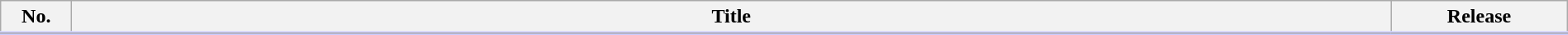<table class="wikitable" style="width:100%; margin:auto; background:#FFF;">
<tr style="border-bottom:3px solid #CCF">
<th style="width:50px;">No.</th>
<th>Title</th>
<th style="width:135px;">Release</th>
</tr>
<tr>
</tr>
</table>
